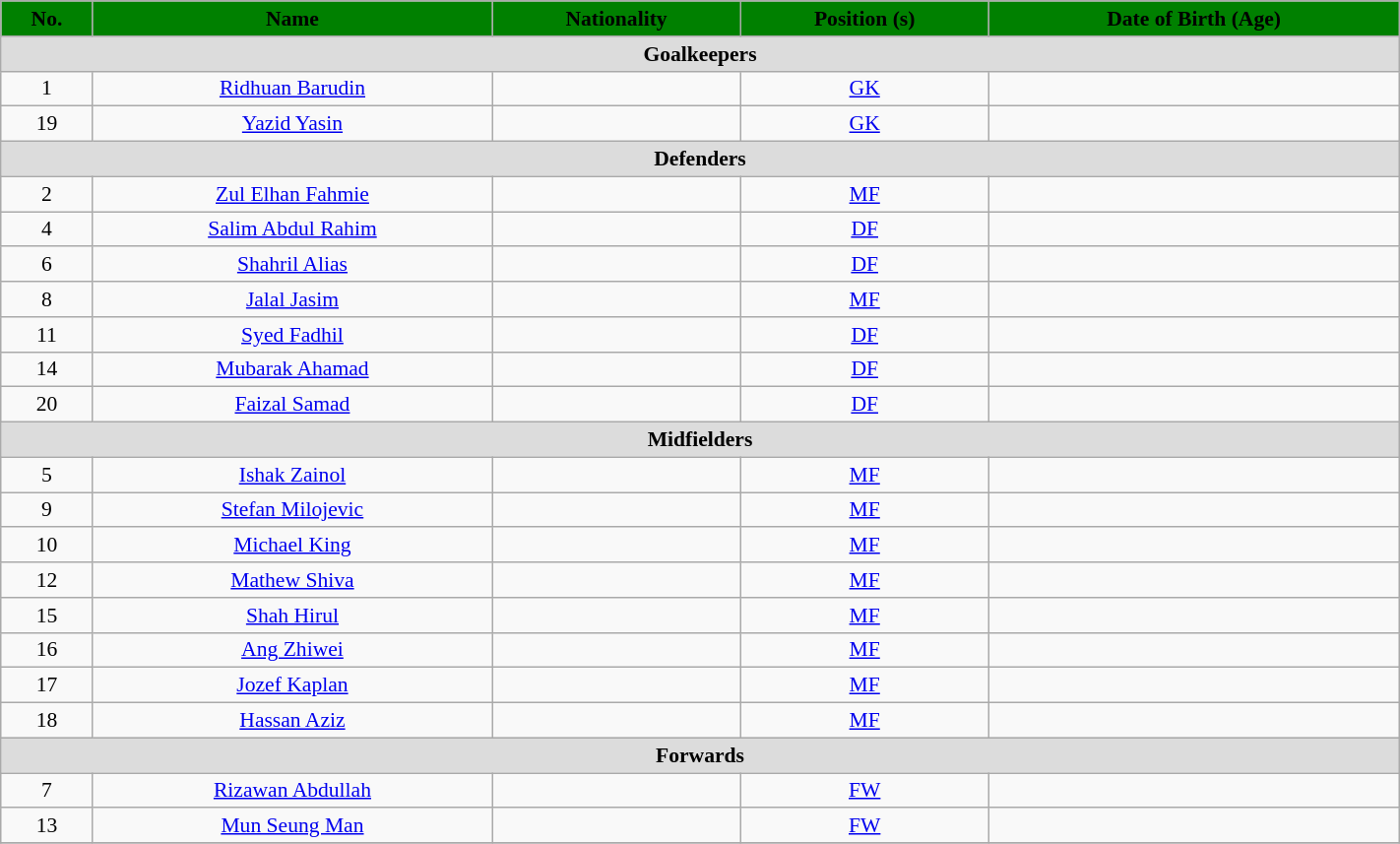<table class="wikitable" style="text-align:center; font-size:90%; width:75%;">
<tr>
<th style="background:#008000; color:black; text-align:center;">No.</th>
<th style="background:#008000; color:black; text-align:center;">Name</th>
<th style="background:#008000; color:black; text-align:center;">Nationality</th>
<th style="background:#008000; color:black; text-align:center;">Position (s)</th>
<th style="background:#008000; color:black; text-align:center;">Date of Birth (Age)</th>
</tr>
<tr>
<th colspan="6" style="background:#dcdcdc; text-align:center;">Goalkeepers</th>
</tr>
<tr>
<td>1</td>
<td><a href='#'>Ridhuan Barudin</a></td>
<td></td>
<td><a href='#'>GK</a></td>
<td></td>
</tr>
<tr>
<td>19</td>
<td><a href='#'>Yazid Yasin</a></td>
<td></td>
<td><a href='#'>GK</a></td>
<td></td>
</tr>
<tr>
<th colspan="6" style="background:#dcdcdc; text-align:center;">Defenders</th>
</tr>
<tr>
<td>2</td>
<td><a href='#'>Zul Elhan Fahmie</a></td>
<td></td>
<td><a href='#'>MF</a></td>
<td></td>
</tr>
<tr>
<td>4</td>
<td><a href='#'>Salim Abdul Rahim</a></td>
<td></td>
<td><a href='#'>DF</a></td>
<td></td>
</tr>
<tr>
<td>6</td>
<td><a href='#'>Shahril Alias</a></td>
<td></td>
<td><a href='#'>DF</a></td>
<td></td>
</tr>
<tr>
<td>8</td>
<td><a href='#'>Jalal Jasim</a></td>
<td></td>
<td><a href='#'>MF</a></td>
<td></td>
</tr>
<tr>
<td>11</td>
<td><a href='#'>Syed Fadhil</a></td>
<td></td>
<td><a href='#'>DF</a></td>
<td></td>
</tr>
<tr>
<td>14</td>
<td><a href='#'>Mubarak Ahamad</a></td>
<td></td>
<td><a href='#'>DF</a></td>
<td></td>
</tr>
<tr>
<td>20</td>
<td><a href='#'>Faizal Samad</a></td>
<td></td>
<td><a href='#'>DF</a></td>
<td></td>
</tr>
<tr>
<th colspan="6" style="background:#dcdcdc; text-align:center;">Midfielders</th>
</tr>
<tr>
<td>5</td>
<td><a href='#'>Ishak Zainol</a></td>
<td></td>
<td><a href='#'>MF</a></td>
<td></td>
</tr>
<tr>
<td>9</td>
<td><a href='#'>Stefan Milojevic</a></td>
<td></td>
<td><a href='#'>MF</a></td>
<td></td>
</tr>
<tr>
<td>10</td>
<td><a href='#'>Michael King</a></td>
<td></td>
<td><a href='#'>MF</a></td>
<td></td>
</tr>
<tr>
<td>12</td>
<td><a href='#'>Mathew Shiva</a></td>
<td></td>
<td><a href='#'>MF</a></td>
<td></td>
</tr>
<tr>
<td>15</td>
<td><a href='#'>Shah Hirul</a></td>
<td></td>
<td><a href='#'>MF</a></td>
<td></td>
</tr>
<tr>
<td>16</td>
<td><a href='#'>Ang Zhiwei</a></td>
<td></td>
<td><a href='#'>MF</a></td>
<td></td>
</tr>
<tr>
<td>17</td>
<td><a href='#'>Jozef Kaplan</a></td>
<td></td>
<td><a href='#'>MF</a></td>
<td></td>
</tr>
<tr>
<td>18</td>
<td><a href='#'>Hassan Aziz</a></td>
<td></td>
<td><a href='#'>MF</a></td>
<td></td>
</tr>
<tr>
<th colspan="6" style="background:#dcdcdc; text-align:center;">Forwards</th>
</tr>
<tr>
<td>7</td>
<td><a href='#'>Rizawan Abdullah</a></td>
<td></td>
<td><a href='#'>FW</a></td>
<td></td>
</tr>
<tr>
<td>13</td>
<td><a href='#'>Mun Seung Man</a></td>
<td></td>
<td><a href='#'>FW</a></td>
<td></td>
</tr>
<tr>
</tr>
</table>
